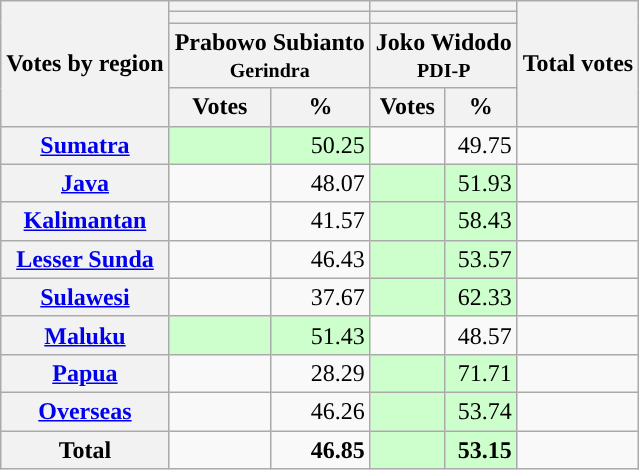<table class="wikitable sortable">
<tr>
<th rowspan="4">Votes by region</th>
<th colspan="2"></th>
<th colspan="2"></th>
<th rowspan="4">Total votes</th>
</tr>
<tr>
<th colspan="2" style="background:"></th>
<th colspan="2" style="background:"></th>
</tr>
<tr>
<th colspan="2">Prabowo Subianto<br><small>Gerindra</small></th>
<th colspan="2">Joko Widodo<br><small>PDI-P</small></th>
</tr>
<tr>
<th>Votes</th>
<th>%</th>
<th>Votes</th>
<th>%</th>
</tr>
<tr align="right">
<th><a href='#'>Sumatra</a></th>
<td style="background:#cfc;"></td>
<td style="background:#cfc;">50.25</td>
<td></td>
<td>49.75</td>
<td></td>
</tr>
<tr align="right">
<th><a href='#'>Java</a></th>
<td></td>
<td>48.07</td>
<td style="background:#cfc;"></td>
<td style="background:#cfc;">51.93</td>
<td></td>
</tr>
<tr align="right">
<th><a href='#'>Kalimantan</a></th>
<td></td>
<td>41.57</td>
<td style="background:#cfc;"></td>
<td style="background:#cfc;">58.43</td>
<td></td>
</tr>
<tr align="right">
<th><a href='#'>Lesser Sunda</a></th>
<td></td>
<td>46.43</td>
<td style="background:#cfc;"></td>
<td style="background:#cfc;">53.57</td>
<td></td>
</tr>
<tr align="right">
<th><a href='#'>Sulawesi</a></th>
<td></td>
<td>37.67</td>
<td style="background:#cfc;"></td>
<td style="background:#cfc;">62.33</td>
<td></td>
</tr>
<tr align="right">
<th><a href='#'>Maluku</a></th>
<td style="background:#cfc;"></td>
<td style="background:#cfc;">51.43</td>
<td></td>
<td>48.57</td>
<td></td>
</tr>
<tr align="right">
<th><a href='#'>Papua</a></th>
<td></td>
<td>28.29</td>
<td style="background:#cfc;"></td>
<td style="background:#cfc;">71.71</td>
<td></td>
</tr>
<tr align="right">
<th><a href='#'>Overseas</a></th>
<td></td>
<td>46.26</td>
<td style="background:#cfc;"></td>
<td style="background:#cfc;">53.74</td>
<td></td>
</tr>
<tr align="right">
<th>Total</th>
<td><strong></strong></td>
<td><strong>46.85</strong></td>
<td style="background:#cfc;"><strong></strong></td>
<td style="background:#cfc;"><strong>53.15</strong></td>
<td><strong></strong></td>
</tr>
</table>
